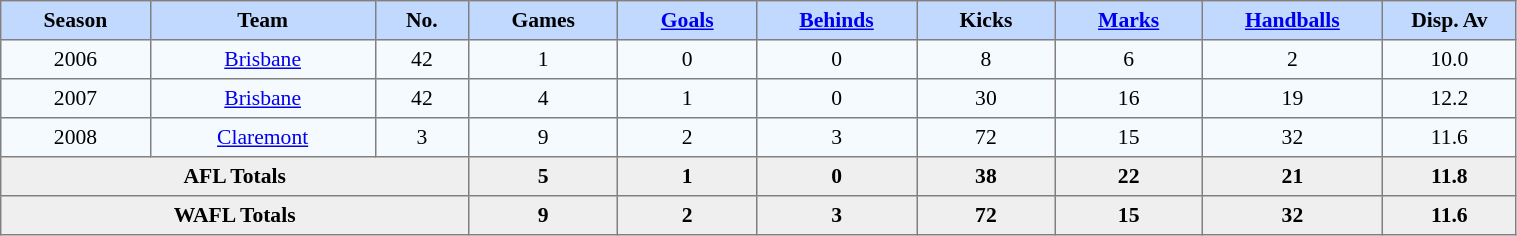<table border="1" cellpadding="4" cellspacing="0" style="text-align:center; font-size:90%; border-collapse:collapse;" width=80%>
<tr style="background:#C1D8FF;">
<th width=3%>Season</th>
<th width=5%>Team</th>
<th width=2%>No.</th>
<th width=3%>Games</th>
<th width=3%><a href='#'>Goals</a></th>
<th width=3%><a href='#'>Behinds</a></th>
<th width=3%>Kicks</th>
<th width=3%><a href='#'>Marks</a></th>
<th width=3%><a href='#'>Handballs</a></th>
<th width=3%>Disp. Av</th>
</tr>
<tr style="background:#F5FAFF;">
<td>2006</td>
<td><a href='#'>Brisbane</a></td>
<td>42</td>
<td>1</td>
<td>0</td>
<td>0</td>
<td>8</td>
<td>6</td>
<td>2</td>
<td>10.0</td>
</tr>
<tr style="background:#F5FAFF;">
<td>2007</td>
<td><a href='#'>Brisbane</a></td>
<td>42</td>
<td>4</td>
<td>1</td>
<td>0</td>
<td>30</td>
<td>16</td>
<td>19</td>
<td>12.2</td>
</tr>
<tr style="background:#F5FAFF;">
<td>2008</td>
<td><a href='#'>Claremont</a></td>
<td>3</td>
<td>9</td>
<td>2</td>
<td>3</td>
<td>72</td>
<td>15</td>
<td>32</td>
<td>11.6</td>
</tr>
<tr style="background:#EFEFEF;">
<th colspan=3>AFL Totals</th>
<td><strong>5</strong></td>
<td><strong>1</strong></td>
<td><strong>0</strong></td>
<td><strong>38</strong></td>
<td><strong>22</strong></td>
<td><strong>21</strong></td>
<td><strong>11.8</strong></td>
</tr>
<tr style="background:#EFEFEF;">
<th colspan=3>WAFL Totals</th>
<td><strong>9</strong></td>
<td><strong>2</strong></td>
<td><strong>3</strong></td>
<td><strong>72</strong></td>
<td><strong>15</strong></td>
<td><strong>32</strong></td>
<td><strong>11.6</strong></td>
</tr>
</table>
